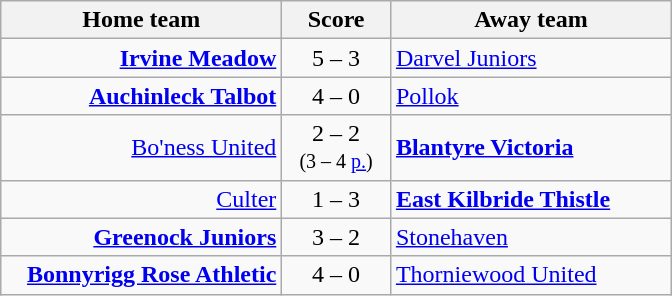<table border=0 cellpadding=4 cellspacing=0>
<tr>
<td valign="top"><br><table class="wikitable" style="border-collapse: collapse;">
<tr>
<th align="right" width="180">Home team</th>
<th align="center" width="65"> Score </th>
<th align="left" width="180">Away team</th>
</tr>
<tr>
<td style="text-align: right;"><strong><a href='#'>Irvine Meadow</a></strong></td>
<td style="text-align: center;">5 – 3</td>
<td style="text-align: left;"><a href='#'>Darvel Juniors</a></td>
</tr>
<tr>
<td style="text-align: right;"><strong><a href='#'>Auchinleck Talbot</a></strong></td>
<td style="text-align: center;">4 – 0</td>
<td style="text-align: left;"><a href='#'>Pollok</a></td>
</tr>
<tr>
<td style="text-align: right;"><a href='#'>Bo'ness United</a></td>
<td style="text-align: center;">2 – 2<br><small>(3 – 4 <a href='#'>p.</a>)</small></td>
<td style="text-align: left;"><strong><a href='#'>Blantyre Victoria</a></strong></td>
</tr>
<tr>
<td style="text-align: right;"><a href='#'>Culter</a></td>
<td style="text-align: center;">1 – 3</td>
<td style="text-align: left;"><strong><a href='#'>East Kilbride Thistle</a></strong></td>
</tr>
<tr>
<td style="text-align: right;"><strong><a href='#'>Greenock Juniors</a></strong></td>
<td style="text-align: center;">3 – 2</td>
<td style="text-align: left;"><a href='#'>Stonehaven</a></td>
</tr>
<tr>
<td style="text-align: right;"><strong><a href='#'>Bonnyrigg Rose Athletic</a></strong></td>
<td style="text-align: center;">4 – 0</td>
<td style="text-align: left;"><a href='#'>Thorniewood United</a></td>
</tr>
</table>
</td>
</tr>
</table>
